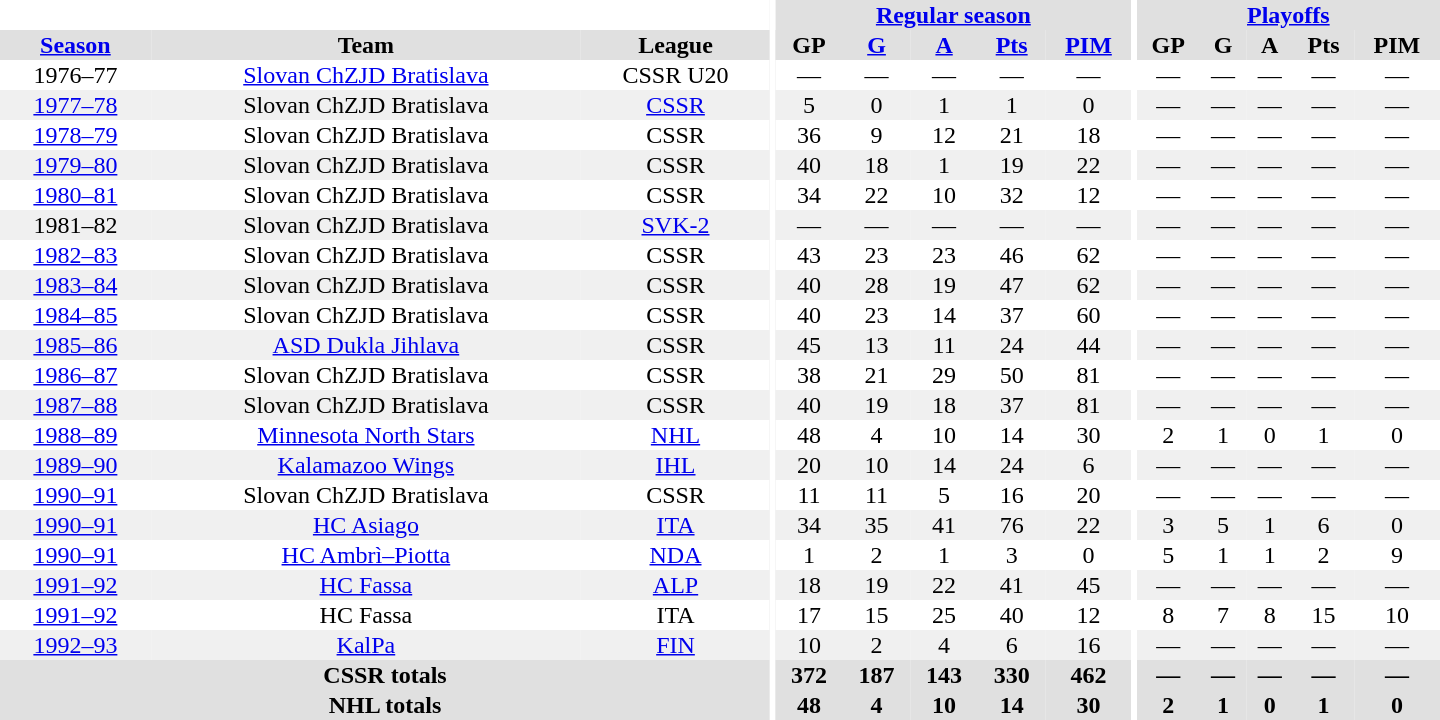<table border="0" cellpadding="1" cellspacing="0" style="text-align:center; width:60em">
<tr bgcolor="#e0e0e0">
<th colspan="3" bgcolor="#ffffff"></th>
<th rowspan="100" bgcolor="#ffffff"></th>
<th colspan="5"><a href='#'>Regular season</a></th>
<th rowspan="100" bgcolor="#ffffff"></th>
<th colspan="5"><a href='#'>Playoffs</a></th>
</tr>
<tr bgcolor="#e0e0e0">
<th><a href='#'>Season</a></th>
<th>Team</th>
<th>League</th>
<th>GP</th>
<th><a href='#'>G</a></th>
<th><a href='#'>A</a></th>
<th><a href='#'>Pts</a></th>
<th><a href='#'>PIM</a></th>
<th>GP</th>
<th>G</th>
<th>A</th>
<th>Pts</th>
<th>PIM</th>
</tr>
<tr>
<td>1976–77</td>
<td><a href='#'>Slovan ChZJD Bratislava</a></td>
<td>CSSR U20</td>
<td>—</td>
<td>—</td>
<td>—</td>
<td>—</td>
<td>—</td>
<td>—</td>
<td>—</td>
<td>—</td>
<td>—</td>
<td>—</td>
</tr>
<tr bgcolor="#f0f0f0">
<td><a href='#'>1977–78</a></td>
<td>Slovan ChZJD Bratislava</td>
<td><a href='#'>CSSR</a></td>
<td>5</td>
<td>0</td>
<td>1</td>
<td>1</td>
<td>0</td>
<td>—</td>
<td>—</td>
<td>—</td>
<td>—</td>
<td>—</td>
</tr>
<tr>
<td><a href='#'>1978–79</a></td>
<td>Slovan ChZJD Bratislava</td>
<td>CSSR</td>
<td>36</td>
<td>9</td>
<td>12</td>
<td>21</td>
<td>18</td>
<td>—</td>
<td>—</td>
<td>—</td>
<td>—</td>
<td>—</td>
</tr>
<tr bgcolor="#f0f0f0">
<td><a href='#'>1979–80</a></td>
<td>Slovan ChZJD Bratislava</td>
<td>CSSR</td>
<td>40</td>
<td>18</td>
<td>1</td>
<td>19</td>
<td>22</td>
<td>—</td>
<td>—</td>
<td>—</td>
<td>—</td>
<td>—</td>
</tr>
<tr>
<td><a href='#'>1980–81</a></td>
<td>Slovan ChZJD Bratislava</td>
<td>CSSR</td>
<td>34</td>
<td>22</td>
<td>10</td>
<td>32</td>
<td>12</td>
<td>—</td>
<td>—</td>
<td>—</td>
<td>—</td>
<td>—</td>
</tr>
<tr bgcolor="#f0f0f0">
<td>1981–82</td>
<td>Slovan ChZJD Bratislava</td>
<td><a href='#'>SVK-2</a></td>
<td>—</td>
<td>—</td>
<td>—</td>
<td>—</td>
<td>—</td>
<td>—</td>
<td>—</td>
<td>—</td>
<td>—</td>
<td>—</td>
</tr>
<tr>
<td><a href='#'>1982–83</a></td>
<td>Slovan ChZJD Bratislava</td>
<td>CSSR</td>
<td>43</td>
<td>23</td>
<td>23</td>
<td>46</td>
<td>62</td>
<td>—</td>
<td>—</td>
<td>—</td>
<td>—</td>
<td>—</td>
</tr>
<tr bgcolor="#f0f0f0">
<td><a href='#'>1983–84</a></td>
<td>Slovan ChZJD Bratislava</td>
<td>CSSR</td>
<td>40</td>
<td>28</td>
<td>19</td>
<td>47</td>
<td>62</td>
<td>—</td>
<td>—</td>
<td>—</td>
<td>—</td>
<td>—</td>
</tr>
<tr>
<td><a href='#'>1984–85</a></td>
<td>Slovan ChZJD Bratislava</td>
<td>CSSR</td>
<td>40</td>
<td>23</td>
<td>14</td>
<td>37</td>
<td>60</td>
<td>—</td>
<td>—</td>
<td>—</td>
<td>—</td>
<td>—</td>
</tr>
<tr bgcolor="#f0f0f0">
<td><a href='#'>1985–86</a></td>
<td><a href='#'>ASD Dukla Jihlava</a></td>
<td>CSSR</td>
<td>45</td>
<td>13</td>
<td>11</td>
<td>24</td>
<td>44</td>
<td>—</td>
<td>—</td>
<td>—</td>
<td>—</td>
<td>—</td>
</tr>
<tr>
<td><a href='#'>1986–87</a></td>
<td>Slovan ChZJD Bratislava</td>
<td>CSSR</td>
<td>38</td>
<td>21</td>
<td>29</td>
<td>50</td>
<td>81</td>
<td>—</td>
<td>—</td>
<td>—</td>
<td>—</td>
<td>—</td>
</tr>
<tr bgcolor="#f0f0f0">
<td><a href='#'>1987–88</a></td>
<td>Slovan ChZJD Bratislava</td>
<td>CSSR</td>
<td>40</td>
<td>19</td>
<td>18</td>
<td>37</td>
<td>81</td>
<td>—</td>
<td>—</td>
<td>—</td>
<td>—</td>
<td>—</td>
</tr>
<tr>
<td><a href='#'>1988–89</a></td>
<td><a href='#'>Minnesota North Stars</a></td>
<td><a href='#'>NHL</a></td>
<td>48</td>
<td>4</td>
<td>10</td>
<td>14</td>
<td>30</td>
<td>2</td>
<td>1</td>
<td>0</td>
<td>1</td>
<td>0</td>
</tr>
<tr bgcolor="#f0f0f0">
<td><a href='#'>1989–90</a></td>
<td><a href='#'>Kalamazoo Wings</a></td>
<td><a href='#'>IHL</a></td>
<td>20</td>
<td>10</td>
<td>14</td>
<td>24</td>
<td>6</td>
<td>—</td>
<td>—</td>
<td>—</td>
<td>—</td>
<td>—</td>
</tr>
<tr>
<td><a href='#'>1990–91</a></td>
<td>Slovan ChZJD Bratislava</td>
<td>CSSR</td>
<td>11</td>
<td>11</td>
<td>5</td>
<td>16</td>
<td>20</td>
<td>—</td>
<td>—</td>
<td>—</td>
<td>—</td>
<td>—</td>
</tr>
<tr bgcolor="#f0f0f0">
<td><a href='#'>1990–91</a></td>
<td><a href='#'>HC Asiago</a></td>
<td><a href='#'>ITA</a></td>
<td>34</td>
<td>35</td>
<td>41</td>
<td>76</td>
<td>22</td>
<td>3</td>
<td>5</td>
<td>1</td>
<td>6</td>
<td>0</td>
</tr>
<tr>
<td><a href='#'>1990–91</a></td>
<td><a href='#'>HC Ambrì–Piotta</a></td>
<td><a href='#'>NDA</a></td>
<td>1</td>
<td>2</td>
<td>1</td>
<td>3</td>
<td>0</td>
<td>5</td>
<td>1</td>
<td>1</td>
<td>2</td>
<td>9</td>
</tr>
<tr bgcolor="#f0f0f0">
<td><a href='#'>1991–92</a></td>
<td><a href='#'>HC Fassa</a></td>
<td><a href='#'>ALP</a></td>
<td>18</td>
<td>19</td>
<td>22</td>
<td>41</td>
<td>45</td>
<td>—</td>
<td>—</td>
<td>—</td>
<td>—</td>
<td>—</td>
</tr>
<tr>
<td><a href='#'>1991–92</a></td>
<td>HC Fassa</td>
<td>ITA</td>
<td>17</td>
<td>15</td>
<td>25</td>
<td>40</td>
<td>12</td>
<td>8</td>
<td>7</td>
<td>8</td>
<td>15</td>
<td>10</td>
</tr>
<tr bgcolor="#f0f0f0">
<td><a href='#'>1992–93</a></td>
<td><a href='#'>KalPa</a></td>
<td><a href='#'>FIN</a></td>
<td>10</td>
<td>2</td>
<td>4</td>
<td>6</td>
<td>16</td>
<td>—</td>
<td>—</td>
<td>—</td>
<td>—</td>
<td>—</td>
</tr>
<tr bgcolor="#e0e0e0">
<th colspan="3">CSSR totals</th>
<th>372</th>
<th>187</th>
<th>143</th>
<th>330</th>
<th>462</th>
<th>—</th>
<th>—</th>
<th>—</th>
<th>—</th>
<th>—</th>
</tr>
<tr bgcolor="#e0e0e0">
<th colspan="3">NHL totals</th>
<th>48</th>
<th>4</th>
<th>10</th>
<th>14</th>
<th>30</th>
<th>2</th>
<th>1</th>
<th>0</th>
<th>1</th>
<th>0</th>
</tr>
</table>
